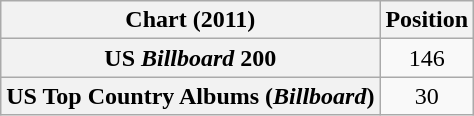<table class="wikitable sortable plainrowheaders" style="text-align:center">
<tr>
<th scope="col">Chart (2011)</th>
<th scope="col">Position</th>
</tr>
<tr>
<th scope="row">US <em>Billboard</em> 200</th>
<td>146</td>
</tr>
<tr>
<th scope="row">US Top Country Albums (<em>Billboard</em>)</th>
<td>30</td>
</tr>
</table>
